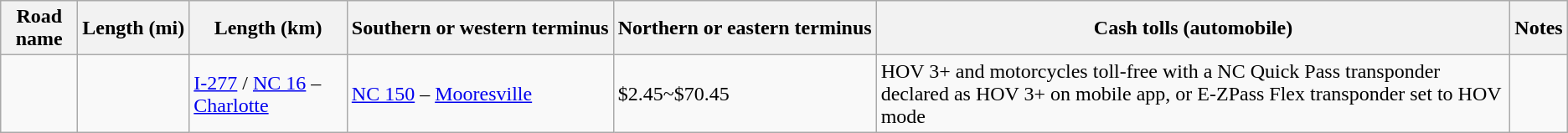<table class=wikitable>
<tr>
<th scope=col>Road name</th>
<th scope=col nowrap>Length (mi)</th>
<th scope=col nowrap>Length (km)</th>
<th scope=col nowrap>Southern or western terminus</th>
<th scope=col nowrap>Northern or eastern terminus</th>
<th scope=col nowrap>Cash tolls (automobile)</th>
<th scope=col>Notes</th>
</tr>
<tr>
<td></td>
<td></td>
<td><a href='#'>I-277</a> / <a href='#'>NC 16</a> – <a href='#'>Charlotte</a></td>
<td><a href='#'>NC 150</a> – <a href='#'>Mooresville</a></td>
<td>$2.45~$70.45</td>
<td>HOV 3+ and motorcycles toll-free with a NC Quick Pass transponder declared as HOV 3+ on mobile app, or E-ZPass Flex transponder set to HOV mode</td>
</tr>
</table>
